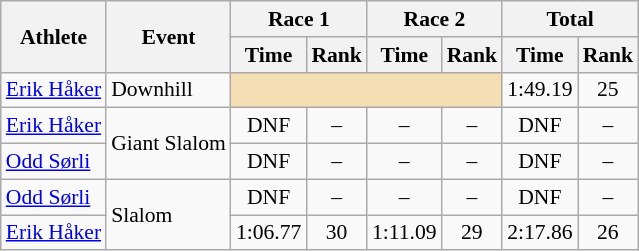<table class="wikitable" style="font-size:90%">
<tr>
<th rowspan="2">Athlete</th>
<th rowspan="2">Event</th>
<th colspan="2">Race 1</th>
<th colspan="2">Race 2</th>
<th colspan="2">Total</th>
</tr>
<tr>
<th>Time</th>
<th>Rank</th>
<th>Time</th>
<th>Rank</th>
<th>Time</th>
<th>Rank</th>
</tr>
<tr>
<td><a href='#'>Erik Håker</a></td>
<td>Downhill</td>
<td colspan="4" bgcolor="wheat"></td>
<td align="center">1:49.19</td>
<td align="center">25</td>
</tr>
<tr>
<td><a href='#'>Erik Håker</a></td>
<td rowspan="2">Giant Slalom</td>
<td align="center">DNF</td>
<td align="center">–</td>
<td align="center">–</td>
<td align="center">–</td>
<td align="center">DNF</td>
<td align="center">–</td>
</tr>
<tr>
<td><a href='#'>Odd Sørli</a></td>
<td align="center">DNF</td>
<td align="center">–</td>
<td align="center">–</td>
<td align="center">–</td>
<td align="center">DNF</td>
<td align="center">–</td>
</tr>
<tr>
<td><a href='#'>Odd Sørli</a></td>
<td rowspan="2">Slalom</td>
<td align="center">DNF</td>
<td align="center">–</td>
<td align="center">–</td>
<td align="center">–</td>
<td align="center">DNF</td>
<td align="center">–</td>
</tr>
<tr>
<td><a href='#'>Erik Håker</a></td>
<td align="center">1:06.77</td>
<td align="center">30</td>
<td align="center">1:11.09</td>
<td align="center">29</td>
<td align="center">2:17.86</td>
<td align="center">26</td>
</tr>
</table>
